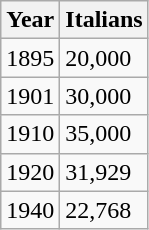<table class="wikitable sortable">
<tr>
<th>Year</th>
<th>Italians</th>
</tr>
<tr>
<td>1895</td>
<td>20,000</td>
</tr>
<tr>
<td>1901</td>
<td>30,000</td>
</tr>
<tr>
<td>1910</td>
<td>35,000</td>
</tr>
<tr>
<td>1920</td>
<td>31,929</td>
</tr>
<tr>
<td>1940</td>
<td>22,768</td>
</tr>
</table>
